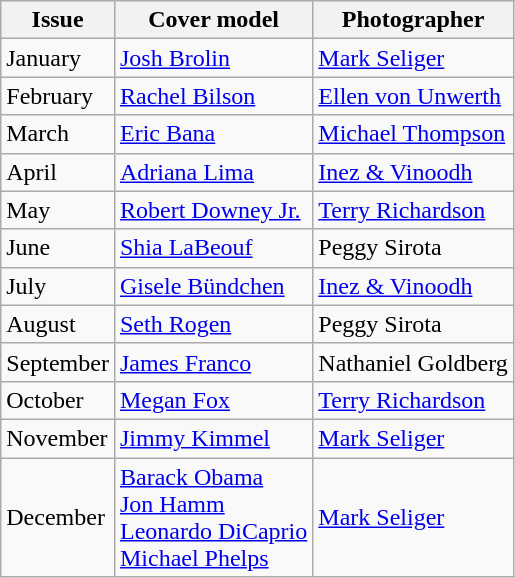<table class="sortable wikitable">
<tr>
<th>Issue</th>
<th>Cover model</th>
<th>Photographer</th>
</tr>
<tr>
<td>January</td>
<td><a href='#'>Josh Brolin</a></td>
<td><a href='#'>Mark Seliger</a></td>
</tr>
<tr>
<td>February</td>
<td><a href='#'>Rachel Bilson</a></td>
<td><a href='#'>Ellen von Unwerth</a></td>
</tr>
<tr>
<td>March</td>
<td><a href='#'>Eric Bana</a></td>
<td><a href='#'>Michael Thompson</a></td>
</tr>
<tr>
<td>April</td>
<td><a href='#'>Adriana Lima</a></td>
<td><a href='#'>Inez & Vinoodh</a></td>
</tr>
<tr>
<td>May</td>
<td><a href='#'>Robert Downey Jr.</a></td>
<td><a href='#'>Terry Richardson</a></td>
</tr>
<tr>
<td>June</td>
<td><a href='#'>Shia LaBeouf</a></td>
<td>Peggy Sirota</td>
</tr>
<tr>
<td>July</td>
<td><a href='#'>Gisele Bündchen</a></td>
<td><a href='#'>Inez & Vinoodh</a></td>
</tr>
<tr>
<td>August</td>
<td><a href='#'>Seth Rogen</a></td>
<td>Peggy Sirota</td>
</tr>
<tr>
<td>September</td>
<td><a href='#'>James Franco</a></td>
<td>Nathaniel Goldberg</td>
</tr>
<tr>
<td>October</td>
<td><a href='#'>Megan Fox</a></td>
<td><a href='#'>Terry Richardson</a></td>
</tr>
<tr>
<td>November</td>
<td><a href='#'>Jimmy Kimmel</a></td>
<td><a href='#'>Mark Seliger</a></td>
</tr>
<tr>
<td>December</td>
<td><a href='#'>Barack Obama</a><br><a href='#'>Jon Hamm</a><br><a href='#'>Leonardo DiCaprio</a><br><a href='#'>Michael Phelps</a></td>
<td><a href='#'>Mark Seliger</a></td>
</tr>
</table>
